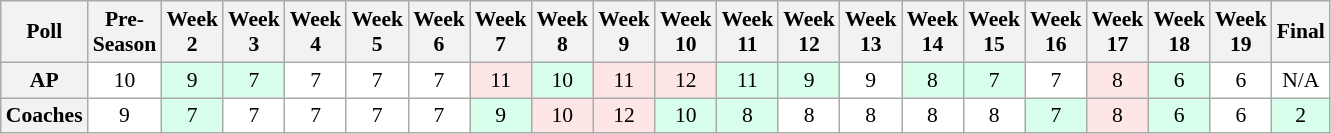<table class="wikitable" style="white-space:nowrap;font-size:90%">
<tr>
<th>Poll</th>
<th>Pre-<br>Season</th>
<th>Week<br>2</th>
<th>Week<br>3</th>
<th>Week<br>4</th>
<th>Week<br>5</th>
<th>Week<br>6</th>
<th>Week<br>7</th>
<th>Week<br>8</th>
<th>Week<br>9</th>
<th>Week<br>10</th>
<th>Week<br>11</th>
<th>Week<br>12</th>
<th>Week<br>13</th>
<th>Week<br>14</th>
<th>Week<br>15</th>
<th>Week<br>16</th>
<th>Week<br>17</th>
<th>Week<br>18</th>
<th>Week<br>19</th>
<th>Final</th>
</tr>
<tr style="text-align:center;">
<th>AP</th>
<td style="background:#FFF;">10</td>
<td style="background:#D8FFEB;">9</td>
<td style="background:#D8FFEB;">7</td>
<td style="background:#FFF;">7</td>
<td style="background:#FFF;">7</td>
<td style="background:#FFF;">7</td>
<td style="background:#FFE6E6;">11</td>
<td style="background:#D8FFEB;">10</td>
<td style="background:#FFE6E6;">11</td>
<td style="background:#FFE6E6;">12</td>
<td style="background:#D8FFEB;">11</td>
<td style="background:#D8FFEB;">9</td>
<td style="background:#FFF;">9</td>
<td style="background:#D8FFEB;">8</td>
<td style="background:#D8FFEB;">7</td>
<td style="background:#FFF;">7</td>
<td style="background:#FFE6E6;">8</td>
<td style="background:#D8FFEB;">6</td>
<td style="background:#FFF;">6</td>
<td style="background:#FFF;">N/A</td>
</tr>
<tr style="text-align:center;">
<th>Coaches</th>
<td style="background:#FFF;">9</td>
<td style="background:#D8FFEB;">7</td>
<td style="background:#FFF;">7</td>
<td style="background:#FFF;">7</td>
<td style="background:#FFF;">7</td>
<td style="background:#FFF;">7</td>
<td style="background:#D8FFEB;">9</td>
<td style="background:#FFE6E6;">10</td>
<td style="background:#FFE6E6;">12</td>
<td style="background:#D8FFEB;">10</td>
<td style="background:#D8FFEB;">8</td>
<td style="background:#FFF;">8</td>
<td style="background:#FFF;">8</td>
<td style="background:#FFF;">8</td>
<td style="background:#FFF;">8</td>
<td style="background:#D8FFEB;">7</td>
<td style="background:#FFE6E6;">8</td>
<td style="background:#D8FFEB;">6</td>
<td style="background:#FFF;">6</td>
<td style="background:#D8FFEB;">2</td>
</tr>
</table>
